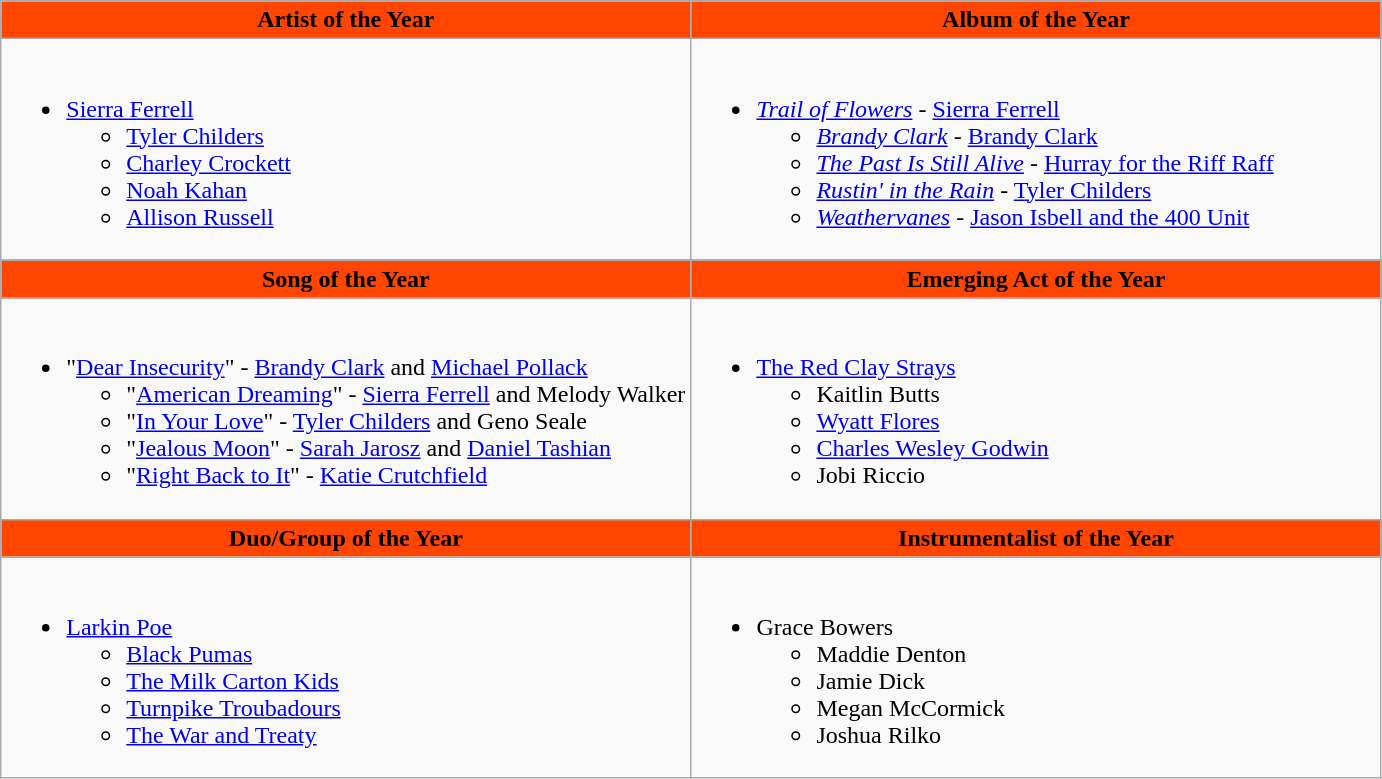<table class="wikitable">
<tr>
<th style="background:#FF4500;" width="50%">Artist of the Year</th>
<th style="background:#FF4500;" width="50%">Album of the Year</th>
</tr>
<tr>
<td valign="top"><br><ul><li><a href='#'>Sierra Ferrell</a><ul><li><a href='#'>Tyler Childers</a></li><li><a href='#'>Charley Crockett</a></li><li><a href='#'>Noah Kahan</a></li><li><a href='#'>Allison Russell</a></li></ul></li></ul></td>
<td valign="top"><br><ul><li><em><a href='#'>Trail of Flowers</a></em> - <a href='#'>Sierra Ferrell</a><ul><li><em><a href='#'>Brandy Clark</a></em> - <a href='#'>Brandy Clark</a></li><li><em><a href='#'>The Past Is Still Alive</a></em> - <a href='#'>Hurray for the Riff Raff</a></li><li><em><a href='#'>Rustin' in the Rain</a></em> - <a href='#'>Tyler Childers</a></li><li><em><a href='#'>Weathervanes</a></em> - <a href='#'>Jason Isbell and the 400 Unit</a></li></ul></li></ul></td>
</tr>
<tr>
<th style="background:#FF4500; width=50%">Song of the Year</th>
<th style="background:#FF4500 ; width=50%">Emerging Act of the Year</th>
</tr>
<tr>
<td valign="top"><br><ul><li>"<a href='#'>Dear Insecurity</a>" - <a href='#'>Brandy Clark</a> and <a href='#'>Michael Pollack</a><ul><li>"<a href='#'>American Dreaming</a>" - <a href='#'>Sierra Ferrell</a> and Melody Walker</li><li>"<a href='#'>In Your Love</a>" - <a href='#'>Tyler Childers</a> and Geno Seale</li><li>"<a href='#'>Jealous Moon</a>" - <a href='#'>Sarah Jarosz</a> and <a href='#'>Daniel Tashian</a></li><li>"<a href='#'>Right Back to It</a>" - <a href='#'>Katie Crutchfield</a></li></ul></li></ul></td>
<td valign="top"><br><ul><li><a href='#'>The Red Clay Strays</a><ul><li>Kaitlin Butts</li><li><a href='#'>Wyatt Flores</a></li><li><a href='#'>Charles Wesley Godwin</a></li><li>Jobi Riccio</li></ul></li></ul></td>
</tr>
<tr>
<th style="background:#FF4500; width=50%">Duo/Group of the Year</th>
<th style="background:#FF4500; width=50%">Instrumentalist of the Year</th>
</tr>
<tr>
<td valign="top"><br><ul><li><a href='#'>Larkin Poe</a><ul><li><a href='#'>Black Pumas</a></li><li><a href='#'>The Milk Carton Kids</a></li><li><a href='#'>Turnpike Troubadours</a></li><li><a href='#'>The War and Treaty</a></li></ul></li></ul></td>
<td valign="top"><br><ul><li>Grace Bowers<ul><li>Maddie Denton</li><li>Jamie Dick</li><li>Megan McCormick</li><li>Joshua Rilko</li></ul></li></ul></td>
</tr>
</table>
